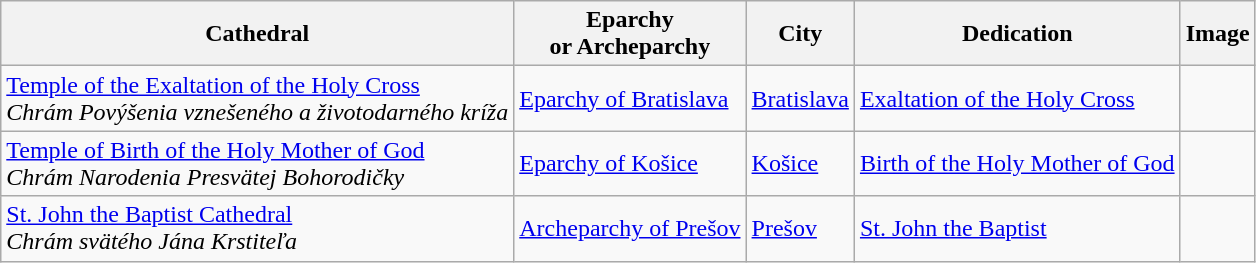<table class="wikitable sortable">
<tr>
<th>Cathedral</th>
<th>Eparchy<br>or Archeparchy</th>
<th>City</th>
<th>Dedication</th>
<th>Image</th>
</tr>
<tr>
<td><a href='#'>Temple of the Exaltation of the Holy Cross</a><br><em>Chrám Povýšenia vznešeného a životodarného kríža</em></td>
<td><a href='#'>Eparchy of Bratislava</a></td>
<td><a href='#'>Bratislava</a></td>
<td><a href='#'>Exaltation of the Holy Cross</a></td>
<td></td>
</tr>
<tr>
<td><a href='#'>Temple of Birth of the Holy Mother of God</a><br><em>Chrám Narodenia Presvätej Bohorodičky</em></td>
<td><a href='#'>Eparchy of Košice</a></td>
<td><a href='#'>Košice</a></td>
<td><a href='#'>Birth of the Holy Mother of God</a></td>
<td></td>
</tr>
<tr>
<td><a href='#'>St. John the Baptist Cathedral</a><br><em>Chrám svätého Jána Krstiteľa</em></td>
<td><a href='#'>Archeparchy of Prešov</a></td>
<td><a href='#'>Prešov</a></td>
<td><a href='#'>St. John the Baptist</a></td>
<td></td>
</tr>
</table>
